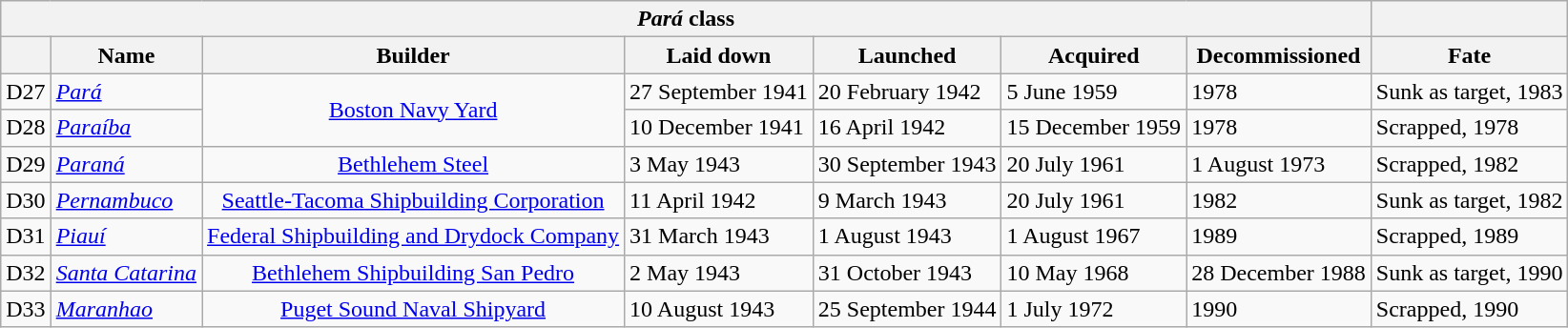<table class="wikitable">
<tr>
<th colspan="7"><em>Pará</em> class</th>
<th></th>
</tr>
<tr>
<th></th>
<th>Name</th>
<th>Builder</th>
<th>Laid down</th>
<th>Launched</th>
<th>Acquired</th>
<th>Decommissioned</th>
<th>Fate</th>
</tr>
<tr>
<td>D27</td>
<td><em><a href='#'>Pará</a></em></td>
<td rowspan="2" align="center"><a href='#'>Boston Navy Yard</a></td>
<td>27 September 1941</td>
<td>20 February 1942</td>
<td>5 June 1959</td>
<td>1978</td>
<td>Sunk as target, 1983</td>
</tr>
<tr>
<td>D28</td>
<td><em><a href='#'>Paraíba</a></em></td>
<td>10 December 1941</td>
<td>16 April 1942</td>
<td>15 December 1959</td>
<td>1978</td>
<td>Scrapped, 1978</td>
</tr>
<tr>
<td>D29</td>
<td><em><a href='#'>Paraná</a></em></td>
<td align="center"><a href='#'>Bethlehem Steel</a></td>
<td>3 May 1943</td>
<td>30 September 1943</td>
<td>20 July 1961</td>
<td>1 August 1973</td>
<td>Scrapped, 1982</td>
</tr>
<tr>
<td>D30</td>
<td><em><a href='#'>Pernambuco</a></em></td>
<td align="center"><a href='#'>Seattle-Tacoma Shipbuilding Corporation</a></td>
<td>11 April 1942</td>
<td>9 March 1943</td>
<td>20 July 1961</td>
<td>1982</td>
<td>Sunk as target, 1982</td>
</tr>
<tr>
<td>D31</td>
<td><em><a href='#'>Piauí</a></em></td>
<td align="center"><a href='#'>Federal Shipbuilding and Drydock Company</a></td>
<td>31 March 1943</td>
<td>1 August 1943</td>
<td>1 August 1967</td>
<td>1989</td>
<td>Scrapped, 1989</td>
</tr>
<tr>
<td>D32</td>
<td><em><a href='#'>Santa Catarina</a></em></td>
<td align="center"><a href='#'>Bethlehem Shipbuilding San Pedro</a></td>
<td>2 May 1943</td>
<td>31 October 1943</td>
<td>10 May 1968</td>
<td>28 December 1988</td>
<td>Sunk as target, 1990</td>
</tr>
<tr>
<td>D33</td>
<td><em><a href='#'>Maranhao</a></em></td>
<td align="center"><a href='#'>Puget Sound Naval Shipyard</a></td>
<td>10 August 1943</td>
<td>25 September 1944</td>
<td>1 July 1972</td>
<td>1990</td>
<td>Scrapped, 1990</td>
</tr>
</table>
